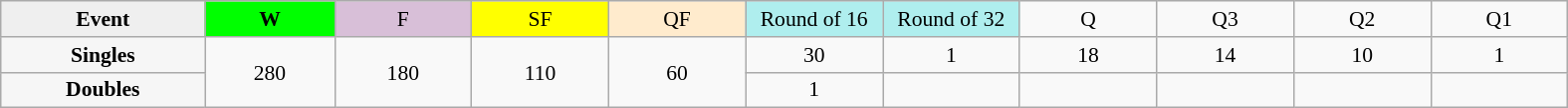<table class=wikitable style=font-size:90%;text-align:center>
<tr>
<td style="width:130px; background:#efefef;"><strong>Event</strong></td>
<td style="width:80px; background:lime;"><strong>W</strong></td>
<td style="width:85px; background:thistle;">F</td>
<td style="width:85px; background:#ff0;">SF</td>
<td style="width:85px; background:#ffebcd;">QF</td>
<td style="width:85px; background:#afeeee;">Round of 16</td>
<td style="width:85px; background:#afeeee;">Round of 32</td>
<td width=85>Q</td>
<td width=85>Q3</td>
<td width=85>Q2</td>
<td width=85>Q1</td>
</tr>
<tr>
<th style="background:#f6f6f6;">Singles</th>
<td rowspan=2>280</td>
<td rowspan=2>180</td>
<td rowspan=2>110</td>
<td rowspan=2>60</td>
<td>30</td>
<td>1</td>
<td>18</td>
<td>14</td>
<td>10</td>
<td>1</td>
</tr>
<tr>
<th style="background:#f6f6f6;">Doubles</th>
<td>1</td>
<td></td>
<td></td>
<td></td>
<td></td>
<td></td>
</tr>
</table>
